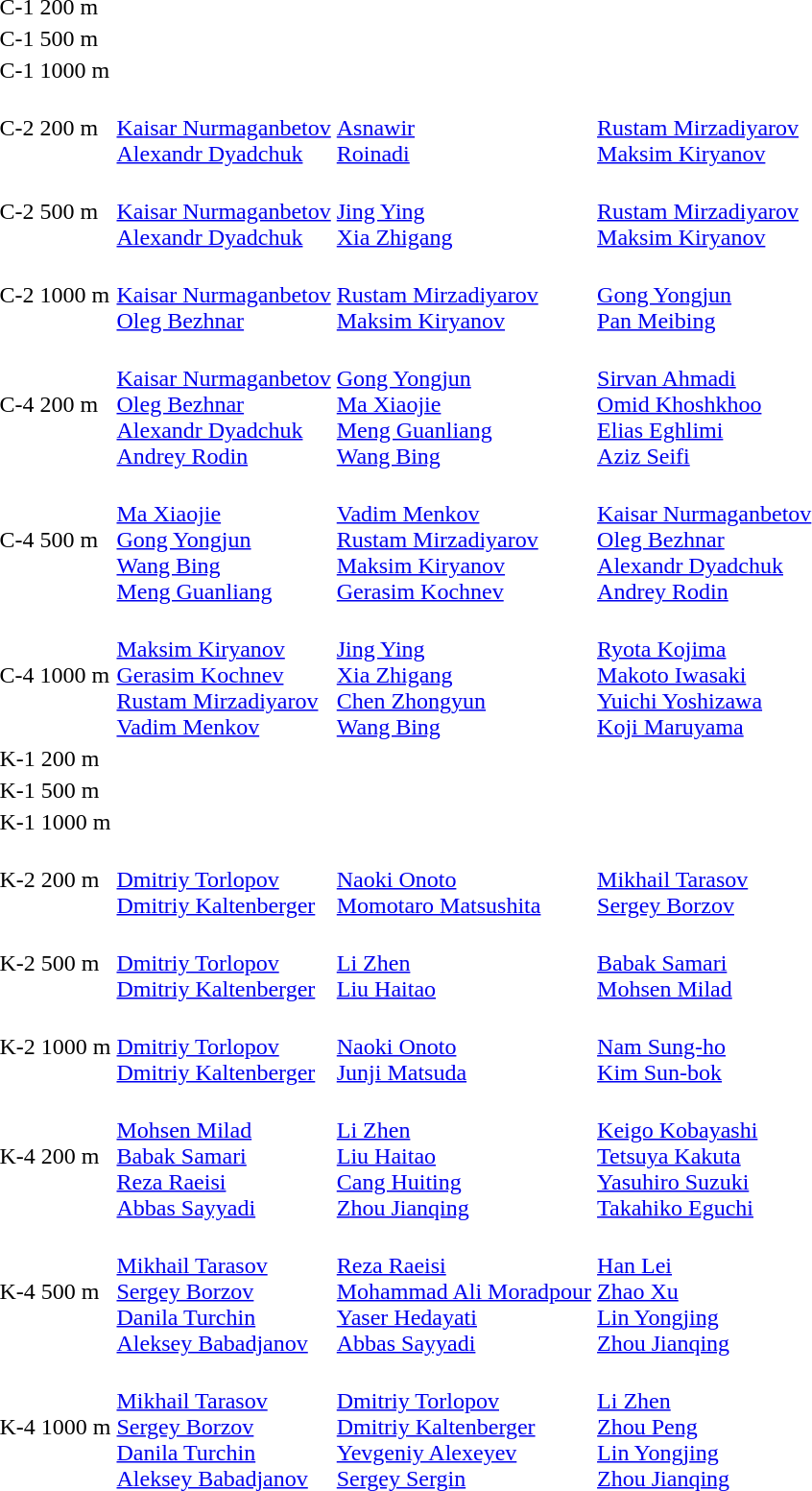<table>
<tr>
<td>C-1 200 m</td>
<td></td>
<td></td>
<td></td>
</tr>
<tr>
<td>C-1 500 m</td>
<td></td>
<td></td>
<td></td>
</tr>
<tr>
<td>C-1 1000 m</td>
<td></td>
<td></td>
<td></td>
</tr>
<tr>
<td>C-2 200 m</td>
<td><br><a href='#'>Kaisar Nurmaganbetov</a><br><a href='#'>Alexandr Dyadchuk</a></td>
<td><br><a href='#'>Asnawir</a><br><a href='#'>Roinadi</a></td>
<td><br><a href='#'>Rustam Mirzadiyarov</a><br><a href='#'>Maksim Kiryanov</a></td>
</tr>
<tr>
<td>C-2 500 m</td>
<td><br><a href='#'>Kaisar Nurmaganbetov</a><br><a href='#'>Alexandr Dyadchuk</a></td>
<td><br><a href='#'>Jing Ying</a><br><a href='#'>Xia Zhigang</a></td>
<td><br><a href='#'>Rustam Mirzadiyarov</a><br><a href='#'>Maksim Kiryanov</a></td>
</tr>
<tr>
<td>C-2 1000 m</td>
<td><br><a href='#'>Kaisar Nurmaganbetov</a><br><a href='#'>Oleg Bezhnar</a></td>
<td><br><a href='#'>Rustam Mirzadiyarov</a><br><a href='#'>Maksim Kiryanov</a></td>
<td><br><a href='#'>Gong Yongjun</a><br><a href='#'>Pan Meibing</a></td>
</tr>
<tr>
<td>C-4 200 m</td>
<td><br><a href='#'>Kaisar Nurmaganbetov</a><br><a href='#'>Oleg Bezhnar</a><br><a href='#'>Alexandr Dyadchuk</a><br><a href='#'>Andrey Rodin</a></td>
<td><br><a href='#'>Gong Yongjun</a><br><a href='#'>Ma Xiaojie</a><br><a href='#'>Meng Guanliang</a><br><a href='#'>Wang Bing</a></td>
<td><br><a href='#'>Sirvan Ahmadi</a><br><a href='#'>Omid Khoshkhoo</a><br><a href='#'>Elias Eghlimi</a><br><a href='#'>Aziz Seifi</a></td>
</tr>
<tr>
<td>C-4 500 m</td>
<td><br><a href='#'>Ma Xiaojie</a><br><a href='#'>Gong Yongjun</a><br><a href='#'>Wang Bing</a><br><a href='#'>Meng Guanliang</a></td>
<td><br><a href='#'>Vadim Menkov</a><br><a href='#'>Rustam Mirzadiyarov</a><br><a href='#'>Maksim Kiryanov</a><br><a href='#'>Gerasim Kochnev</a></td>
<td><br><a href='#'>Kaisar Nurmaganbetov</a><br><a href='#'>Oleg Bezhnar</a><br><a href='#'>Alexandr Dyadchuk</a><br><a href='#'>Andrey Rodin</a></td>
</tr>
<tr>
<td>C-4 1000 m</td>
<td><br><a href='#'>Maksim Kiryanov</a><br><a href='#'>Gerasim Kochnev</a><br><a href='#'>Rustam Mirzadiyarov</a><br><a href='#'>Vadim Menkov</a></td>
<td><br><a href='#'>Jing Ying</a><br><a href='#'>Xia Zhigang</a><br><a href='#'>Chen Zhongyun</a><br><a href='#'>Wang Bing</a></td>
<td><br><a href='#'>Ryota Kojima</a><br><a href='#'>Makoto Iwasaki</a><br><a href='#'>Yuichi Yoshizawa</a><br><a href='#'>Koji Maruyama</a></td>
</tr>
<tr>
<td>K-1 200 m</td>
<td></td>
<td></td>
<td></td>
</tr>
<tr>
<td>K-1 500 m</td>
<td></td>
<td></td>
<td></td>
</tr>
<tr>
<td>K-1 1000 m</td>
<td></td>
<td></td>
<td></td>
</tr>
<tr>
<td>K-2 200 m</td>
<td><br><a href='#'>Dmitriy Torlopov</a><br><a href='#'>Dmitriy Kaltenberger</a></td>
<td><br><a href='#'>Naoki Onoto</a><br><a href='#'>Momotaro Matsushita</a></td>
<td><br><a href='#'>Mikhail Tarasov</a><br><a href='#'>Sergey Borzov</a></td>
</tr>
<tr>
<td>K-2 500 m</td>
<td><br><a href='#'>Dmitriy Torlopov</a><br><a href='#'>Dmitriy Kaltenberger</a></td>
<td><br><a href='#'>Li Zhen</a><br><a href='#'>Liu Haitao</a></td>
<td><br><a href='#'>Babak Samari</a><br><a href='#'>Mohsen Milad</a></td>
</tr>
<tr>
<td>K-2 1000 m</td>
<td><br><a href='#'>Dmitriy Torlopov</a><br><a href='#'>Dmitriy Kaltenberger</a></td>
<td><br><a href='#'>Naoki Onoto</a><br><a href='#'>Junji Matsuda</a></td>
<td><br><a href='#'>Nam Sung-ho</a><br><a href='#'>Kim Sun-bok</a></td>
</tr>
<tr>
<td>K-4 200 m</td>
<td><br><a href='#'>Mohsen Milad</a><br><a href='#'>Babak Samari</a><br><a href='#'>Reza Raeisi</a><br><a href='#'>Abbas Sayyadi</a></td>
<td><br><a href='#'>Li Zhen</a><br><a href='#'>Liu Haitao</a><br><a href='#'>Cang Huiting</a><br><a href='#'>Zhou Jianqing</a></td>
<td><br><a href='#'>Keigo Kobayashi</a><br><a href='#'>Tetsuya Kakuta</a><br><a href='#'>Yasuhiro Suzuki</a><br><a href='#'>Takahiko Eguchi</a></td>
</tr>
<tr>
<td>K-4 500 m</td>
<td><br><a href='#'>Mikhail Tarasov</a><br><a href='#'>Sergey Borzov</a><br><a href='#'>Danila Turchin</a><br><a href='#'>Aleksey Babadjanov</a></td>
<td><br><a href='#'>Reza Raeisi</a><br><a href='#'>Mohammad Ali Moradpour</a><br><a href='#'>Yaser Hedayati</a><br><a href='#'>Abbas Sayyadi</a></td>
<td><br><a href='#'>Han Lei</a><br><a href='#'>Zhao Xu</a><br><a href='#'>Lin Yongjing</a><br><a href='#'>Zhou Jianqing</a></td>
</tr>
<tr>
<td>K-4 1000 m</td>
<td><br><a href='#'>Mikhail Tarasov</a><br><a href='#'>Sergey Borzov</a><br><a href='#'>Danila Turchin</a><br><a href='#'>Aleksey Babadjanov</a></td>
<td><br><a href='#'>Dmitriy Torlopov</a><br><a href='#'>Dmitriy Kaltenberger</a><br><a href='#'>Yevgeniy Alexeyev</a><br><a href='#'>Sergey Sergin</a></td>
<td><br><a href='#'>Li Zhen</a><br><a href='#'>Zhou Peng</a><br><a href='#'>Lin Yongjing</a><br><a href='#'>Zhou Jianqing</a></td>
</tr>
</table>
